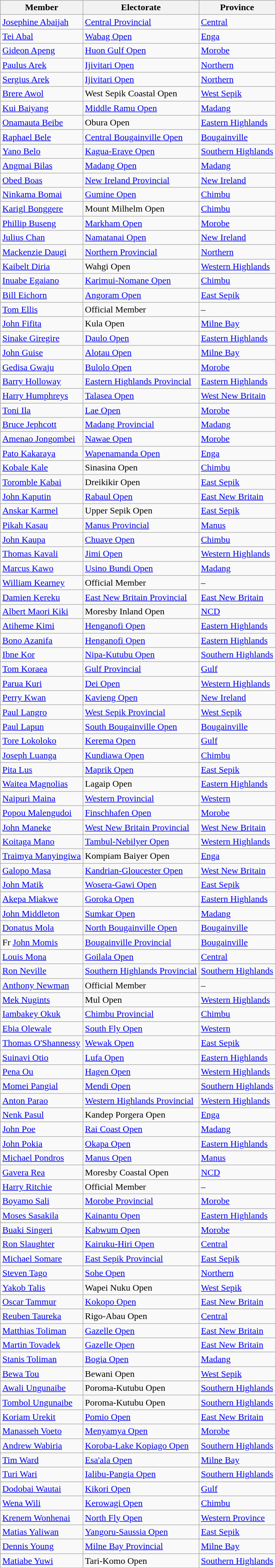<table class="wikitable sortable">
<tr>
<th><strong>Member</strong></th>
<th><strong>Electorate</strong></th>
<th><strong>Province</strong></th>
</tr>
<tr>
<td><a href='#'>Josephine Abaijah</a></td>
<td><a href='#'>Central Provincial</a></td>
<td><a href='#'>Central</a></td>
</tr>
<tr>
<td><a href='#'>Tei Abal</a></td>
<td><a href='#'>Wabag Open</a></td>
<td><a href='#'>Enga</a></td>
</tr>
<tr>
<td><a href='#'>Gideon Apeng</a></td>
<td><a href='#'>Huon Gulf Open</a></td>
<td><a href='#'>Morobe</a></td>
</tr>
<tr>
<td><a href='#'>Paulus Arek</a> </td>
<td><a href='#'>Ijivitari Open</a></td>
<td><a href='#'>Northern</a></td>
</tr>
<tr>
<td><a href='#'>Sergius Arek</a> </td>
<td><a href='#'>Ijivitari Open</a></td>
<td><a href='#'>Northern</a></td>
</tr>
<tr>
<td><a href='#'>Brere Awol</a></td>
<td>West Sepik Coastal Open</td>
<td><a href='#'>West Sepik</a></td>
</tr>
<tr>
<td><a href='#'>Kui Baiyang</a></td>
<td><a href='#'>Middle Ramu Open</a></td>
<td><a href='#'>Madang</a></td>
</tr>
<tr>
<td><a href='#'>Onamauta Beibe</a></td>
<td>Obura Open</td>
<td><a href='#'>Eastern Highlands</a></td>
</tr>
<tr>
<td><a href='#'>Raphael Bele</a></td>
<td><a href='#'>Central Bougainville Open</a></td>
<td><a href='#'>Bougainville</a></td>
</tr>
<tr>
<td><a href='#'>Yano Belo</a></td>
<td><a href='#'>Kagua-Erave Open</a></td>
<td><a href='#'>Southern Highlands</a></td>
</tr>
<tr>
<td><a href='#'>Angmai Bilas</a></td>
<td><a href='#'>Madang Open</a></td>
<td><a href='#'>Madang</a></td>
</tr>
<tr>
<td><a href='#'>Obed Boas</a></td>
<td><a href='#'>New Ireland Provincial</a></td>
<td><a href='#'>New Ireland</a></td>
</tr>
<tr>
<td><a href='#'>Ninkama Bomai</a></td>
<td><a href='#'>Gumine Open</a></td>
<td><a href='#'>Chimbu</a></td>
</tr>
<tr>
<td><a href='#'>Karigl Bonggere</a></td>
<td>Mount Milhelm Open</td>
<td><a href='#'>Chimbu</a></td>
</tr>
<tr>
<td><a href='#'>Phillip Buseng</a></td>
<td><a href='#'>Markham Open</a></td>
<td><a href='#'>Morobe</a></td>
</tr>
<tr>
<td><a href='#'>Julius Chan</a></td>
<td><a href='#'>Namatanai Open</a></td>
<td><a href='#'>New Ireland</a></td>
</tr>
<tr>
<td><a href='#'>Mackenzie Daugi</a></td>
<td><a href='#'>Northern Provincial</a></td>
<td><a href='#'>Northern</a></td>
</tr>
<tr>
<td><a href='#'>Kaibelt Diria</a></td>
<td>Wahgi Open</td>
<td><a href='#'>Western Highlands</a></td>
</tr>
<tr>
<td><a href='#'>Inuabe Egaiano</a></td>
<td><a href='#'>Karimui-Nomane Open</a></td>
<td><a href='#'>Chimbu</a></td>
</tr>
<tr>
<td><a href='#'>Bill Eichorn</a></td>
<td><a href='#'>Angoram Open</a></td>
<td><a href='#'>East Sepik</a></td>
</tr>
<tr>
<td><a href='#'>Tom Ellis</a></td>
<td>Official Member</td>
<td>–</td>
</tr>
<tr>
<td><a href='#'>John Fifita</a></td>
<td>Kula Open</td>
<td><a href='#'>Milne Bay</a></td>
</tr>
<tr>
<td><a href='#'>Sinake Giregire</a></td>
<td><a href='#'>Daulo Open</a></td>
<td><a href='#'>Eastern Highlands</a></td>
</tr>
<tr>
<td><a href='#'>John Guise</a></td>
<td><a href='#'>Alotau Open</a></td>
<td><a href='#'>Milne Bay</a></td>
</tr>
<tr>
<td><a href='#'>Gedisa Gwaju</a></td>
<td><a href='#'>Bulolo Open</a></td>
<td><a href='#'>Morobe</a></td>
</tr>
<tr>
<td><a href='#'>Barry Holloway</a></td>
<td><a href='#'>Eastern Highlands Provincial</a></td>
<td><a href='#'>Eastern Highlands</a></td>
</tr>
<tr>
<td><a href='#'>Harry Humphreys</a></td>
<td><a href='#'>Talasea Open</a></td>
<td><a href='#'>West New Britain</a></td>
</tr>
<tr>
<td><a href='#'>Toni Ila</a></td>
<td><a href='#'>Lae Open</a></td>
<td><a href='#'>Morobe</a></td>
</tr>
<tr>
<td><a href='#'>Bruce Jephcott</a></td>
<td><a href='#'>Madang Provincial</a></td>
<td><a href='#'>Madang</a></td>
</tr>
<tr>
<td><a href='#'>Amenao Jongombei</a></td>
<td><a href='#'>Nawae Open</a></td>
<td><a href='#'>Morobe</a></td>
</tr>
<tr>
<td><a href='#'>Pato Kakaraya</a></td>
<td><a href='#'>Wapenamanda Open</a></td>
<td><a href='#'>Enga</a></td>
</tr>
<tr>
<td><a href='#'>Kobale Kale</a></td>
<td>Sinasina Open</td>
<td><a href='#'>Chimbu</a></td>
</tr>
<tr>
<td><a href='#'>Toromble Kabai</a></td>
<td>Dreikikir Open</td>
<td><a href='#'>East Sepik</a></td>
</tr>
<tr>
<td><a href='#'>John Kaputin</a></td>
<td><a href='#'>Rabaul Open</a></td>
<td><a href='#'>East New Britain</a></td>
</tr>
<tr>
<td><a href='#'>Anskar Karmel</a></td>
<td>Upper Sepik Open</td>
<td><a href='#'>East Sepik</a></td>
</tr>
<tr>
<td><a href='#'>Pikah Kasau</a></td>
<td><a href='#'>Manus Provincial</a></td>
<td><a href='#'>Manus</a></td>
</tr>
<tr>
<td><a href='#'>John Kaupa</a></td>
<td><a href='#'>Chuave Open</a></td>
<td><a href='#'>Chimbu</a></td>
</tr>
<tr>
<td><a href='#'>Thomas Kavali</a></td>
<td><a href='#'>Jimi Open</a></td>
<td><a href='#'>Western Highlands</a></td>
</tr>
<tr>
<td><a href='#'>Marcus Kawo</a></td>
<td><a href='#'>Usino Bundi Open</a></td>
<td><a href='#'>Madang</a></td>
</tr>
<tr>
<td><a href='#'>William Kearney</a></td>
<td>Official Member</td>
<td>–</td>
</tr>
<tr>
<td><a href='#'>Damien Kereku</a></td>
<td><a href='#'>East New Britain Provincial</a></td>
<td><a href='#'>East New Britain</a></td>
</tr>
<tr>
<td><a href='#'>Albert Maori Kiki</a></td>
<td>Moresby Inland Open</td>
<td><a href='#'>NCD</a></td>
</tr>
<tr>
<td><a href='#'>Atiheme Kimi</a> </td>
<td><a href='#'>Henganofi Open</a></td>
<td><a href='#'>Eastern Highlands</a></td>
</tr>
<tr>
<td><a href='#'>Bono Azanifa</a> </td>
<td><a href='#'>Henganofi Open</a></td>
<td><a href='#'>Eastern Highlands</a></td>
</tr>
<tr>
<td><a href='#'>Ibne Kor</a></td>
<td><a href='#'>Nipa-Kutubu Open</a></td>
<td><a href='#'>Southern Highlands</a></td>
</tr>
<tr>
<td><a href='#'>Tom Koraea</a></td>
<td><a href='#'>Gulf Provincial</a></td>
<td><a href='#'>Gulf</a></td>
</tr>
<tr>
<td><a href='#'>Parua Kuri</a></td>
<td><a href='#'>Dei Open</a></td>
<td><a href='#'>Western Highlands</a></td>
</tr>
<tr>
<td><a href='#'>Perry Kwan</a></td>
<td><a href='#'>Kavieng Open</a></td>
<td><a href='#'>New Ireland</a></td>
</tr>
<tr>
<td><a href='#'>Paul Langro</a></td>
<td><a href='#'>West Sepik Provincial</a></td>
<td><a href='#'>West Sepik</a></td>
</tr>
<tr>
<td><a href='#'>Paul Lapun</a></td>
<td><a href='#'>South Bougainville Open</a></td>
<td><a href='#'>Bougainville</a></td>
</tr>
<tr>
<td><a href='#'>Tore Lokoloko</a></td>
<td><a href='#'>Kerema Open</a></td>
<td><a href='#'>Gulf</a></td>
</tr>
<tr>
<td><a href='#'>Joseph Luanga</a></td>
<td><a href='#'>Kundiawa Open</a></td>
<td><a href='#'>Chimbu</a></td>
</tr>
<tr>
<td><a href='#'>Pita Lus</a></td>
<td><a href='#'>Maprik Open</a></td>
<td><a href='#'>East Sepik</a></td>
</tr>
<tr>
<td><a href='#'>Waitea Magnolias</a></td>
<td>Lagaip Open</td>
<td><a href='#'>Eastern Highlands</a></td>
</tr>
<tr>
<td><a href='#'>Naipuri Maina</a></td>
<td><a href='#'>Western Provincial</a></td>
<td><a href='#'>Western</a></td>
</tr>
<tr>
<td><a href='#'>Popou Malengudoi</a></td>
<td><a href='#'>Finschhafen Open</a></td>
<td><a href='#'>Morobe</a></td>
</tr>
<tr>
<td><a href='#'>John Maneke</a></td>
<td><a href='#'>West New Britain Provincial</a></td>
<td><a href='#'>West New Britain</a></td>
</tr>
<tr>
<td><a href='#'>Koitaga Mano</a></td>
<td><a href='#'>Tambul-Nebilyer Open</a></td>
<td><a href='#'>Western Highlands</a></td>
</tr>
<tr>
<td><a href='#'>Traimya Manyingiwa</a></td>
<td>Kompiam Baiyer Open</td>
<td><a href='#'>Enga</a></td>
</tr>
<tr>
<td><a href='#'>Galopo Masa</a></td>
<td><a href='#'>Kandrian-Gloucester Open</a></td>
<td><a href='#'>West New Britain</a></td>
</tr>
<tr>
<td><a href='#'>John Matik</a></td>
<td><a href='#'>Wosera-Gawi Open</a></td>
<td><a href='#'>East Sepik</a></td>
</tr>
<tr>
<td><a href='#'>Akepa Miakwe</a></td>
<td><a href='#'>Goroka Open</a></td>
<td><a href='#'>Eastern Highlands</a></td>
</tr>
<tr>
<td><a href='#'>John Middleton</a></td>
<td><a href='#'>Sumkar Open</a></td>
<td><a href='#'>Madang</a></td>
</tr>
<tr>
<td><a href='#'>Donatus Mola</a></td>
<td><a href='#'>North Bougainville Open</a></td>
<td><a href='#'>Bougainville</a></td>
</tr>
<tr>
<td>Fr <a href='#'>John Momis</a></td>
<td><a href='#'>Bougainville Provincial</a></td>
<td><a href='#'>Bougainville</a></td>
</tr>
<tr>
<td><a href='#'>Louis Mona</a></td>
<td><a href='#'>Goilala Open</a></td>
<td><a href='#'>Central</a></td>
</tr>
<tr>
<td><a href='#'>Ron Neville</a></td>
<td><a href='#'>Southern Highlands Provincial</a></td>
<td><a href='#'>Southern Highlands</a></td>
</tr>
<tr>
<td><a href='#'>Anthony Newman</a></td>
<td>Official Member</td>
<td>–</td>
</tr>
<tr>
<td><a href='#'>Mek Nugints</a></td>
<td>Mul Open</td>
<td><a href='#'>Western Highlands</a></td>
</tr>
<tr>
<td><a href='#'>Iambakey Okuk</a></td>
<td><a href='#'>Chimbu Provincial</a></td>
<td><a href='#'>Chimbu</a></td>
</tr>
<tr>
<td><a href='#'>Ebia Olewale</a></td>
<td><a href='#'>South Fly Open</a></td>
<td><a href='#'>Western</a></td>
</tr>
<tr>
<td><a href='#'>Thomas O'Shannessy</a></td>
<td><a href='#'>Wewak Open</a></td>
<td><a href='#'>East Sepik</a></td>
</tr>
<tr>
<td><a href='#'>Suinavi Otio</a></td>
<td><a href='#'>Lufa Open</a></td>
<td><a href='#'>Eastern Highlands</a></td>
</tr>
<tr>
<td><a href='#'>Pena Ou</a></td>
<td><a href='#'>Hagen Open</a></td>
<td><a href='#'>Western Highlands</a></td>
</tr>
<tr>
<td><a href='#'>Momei Pangial</a></td>
<td><a href='#'>Mendi Open</a></td>
<td><a href='#'>Southern Highlands</a></td>
</tr>
<tr>
<td><a href='#'>Anton Parao</a></td>
<td><a href='#'>Western Highlands Provincial</a></td>
<td><a href='#'>Western Highlands</a></td>
</tr>
<tr>
<td><a href='#'>Nenk Pasul</a></td>
<td>Kandep Porgera Open</td>
<td><a href='#'>Enga</a></td>
</tr>
<tr>
<td><a href='#'>John Poe</a></td>
<td><a href='#'>Rai Coast Open</a></td>
<td><a href='#'>Madang</a></td>
</tr>
<tr>
<td><a href='#'>John Pokia</a></td>
<td><a href='#'>Okapa Open</a></td>
<td><a href='#'>Eastern Highlands</a></td>
</tr>
<tr>
<td><a href='#'>Michael Pondros</a></td>
<td><a href='#'>Manus Open</a></td>
<td><a href='#'>Manus</a></td>
</tr>
<tr>
<td><a href='#'>Gavera Rea</a></td>
<td>Moresby Coastal Open</td>
<td><a href='#'>NCD</a></td>
</tr>
<tr>
<td><a href='#'>Harry Ritchie</a></td>
<td>Official Member</td>
<td>–</td>
</tr>
<tr>
<td><a href='#'>Boyamo Sali</a></td>
<td><a href='#'>Morobe Provincial</a></td>
<td><a href='#'>Morobe</a></td>
</tr>
<tr>
<td><a href='#'>Moses Sasakila</a> </td>
<td><a href='#'>Kainantu Open</a></td>
<td><a href='#'>Eastern Highlands</a></td>
</tr>
<tr>
<td><a href='#'>Buaki Singeri</a></td>
<td><a href='#'>Kabwum Open</a></td>
<td><a href='#'>Morobe</a></td>
</tr>
<tr>
<td><a href='#'>Ron Slaughter</a> </td>
<td><a href='#'>Kairuku-Hiri Open</a></td>
<td><a href='#'>Central</a></td>
</tr>
<tr>
<td><a href='#'>Michael Somare</a></td>
<td><a href='#'>East Sepik Provincial</a></td>
<td><a href='#'>East Sepik</a></td>
</tr>
<tr>
<td><a href='#'>Steven Tago</a></td>
<td><a href='#'>Sohe Open</a></td>
<td><a href='#'>Northern</a></td>
</tr>
<tr>
<td><a href='#'>Yakob Talis</a></td>
<td>Wapei Nuku Open</td>
<td><a href='#'>West Sepik</a></td>
</tr>
<tr>
<td><a href='#'>Oscar Tammur</a></td>
<td><a href='#'>Kokopo Open</a></td>
<td><a href='#'>East New Britain</a></td>
</tr>
<tr>
<td><a href='#'>Reuben Taureka</a></td>
<td>Rigo-Abau Open</td>
<td><a href='#'>Central</a></td>
</tr>
<tr>
<td><a href='#'>Matthias Toliman</a> </td>
<td><a href='#'>Gazelle Open</a></td>
<td><a href='#'>East New Britain</a></td>
</tr>
<tr>
<td><a href='#'>Martin Tovadek</a> </td>
<td><a href='#'>Gazelle Open</a></td>
<td><a href='#'>East New Britain</a></td>
</tr>
<tr>
<td><a href='#'>Stanis Toliman</a></td>
<td><a href='#'>Bogia Open</a></td>
<td><a href='#'>Madang</a></td>
</tr>
<tr>
<td><a href='#'>Bewa Tou</a></td>
<td>Bewani Open</td>
<td><a href='#'>West Sepik</a></td>
</tr>
<tr>
<td><a href='#'>Awali Ungunaibe</a> </td>
<td>Poroma-Kutubu Open</td>
<td><a href='#'>Southern Highlands</a></td>
</tr>
<tr>
<td><a href='#'>Tombol Ungunaibe</a> </td>
<td>Poroma-Kutubu Open</td>
<td><a href='#'>Southern Highlands</a></td>
</tr>
<tr>
<td><a href='#'>Koriam Urekit</a></td>
<td><a href='#'>Pomio Open</a></td>
<td><a href='#'>East New Britain</a></td>
</tr>
<tr>
<td><a href='#'>Manasseh Voeto</a></td>
<td><a href='#'>Menyamya Open</a></td>
<td><a href='#'>Morobe</a></td>
</tr>
<tr>
<td><a href='#'>Andrew Wabiria</a></td>
<td><a href='#'>Koroba-Lake Kopiago Open</a></td>
<td><a href='#'>Southern Highlands</a></td>
</tr>
<tr>
<td><a href='#'>Tim Ward</a></td>
<td><a href='#'>Esa'ala Open</a></td>
<td><a href='#'>Milne Bay</a></td>
</tr>
<tr>
<td><a href='#'>Turi Wari</a></td>
<td><a href='#'>Ialibu-Pangia Open</a></td>
<td><a href='#'>Southern Highlands</a></td>
</tr>
<tr>
<td><a href='#'>Dodobai Wautai</a></td>
<td><a href='#'>Kikori Open</a></td>
<td><a href='#'>Gulf</a></td>
</tr>
<tr>
<td><a href='#'>Wena Wili</a></td>
<td><a href='#'>Kerowagi Open</a></td>
<td><a href='#'>Chimbu</a></td>
</tr>
<tr>
<td><a href='#'>Krenem Wonhenai</a></td>
<td><a href='#'>North Fly Open</a></td>
<td><a href='#'>Western Province</a></td>
</tr>
<tr>
<td><a href='#'>Matias Yaliwan</a></td>
<td><a href='#'>Yangoru-Saussia Open</a></td>
<td><a href='#'>East Sepik</a></td>
</tr>
<tr>
<td><a href='#'>Dennis Young</a></td>
<td><a href='#'>Milne Bay Provincial</a></td>
<td><a href='#'>Milne Bay</a></td>
</tr>
<tr>
<td><a href='#'>Matiabe Yuwi</a></td>
<td>Tari-Komo Open</td>
<td><a href='#'>Southern Highlands</a></td>
</tr>
<tr>
</tr>
</table>
